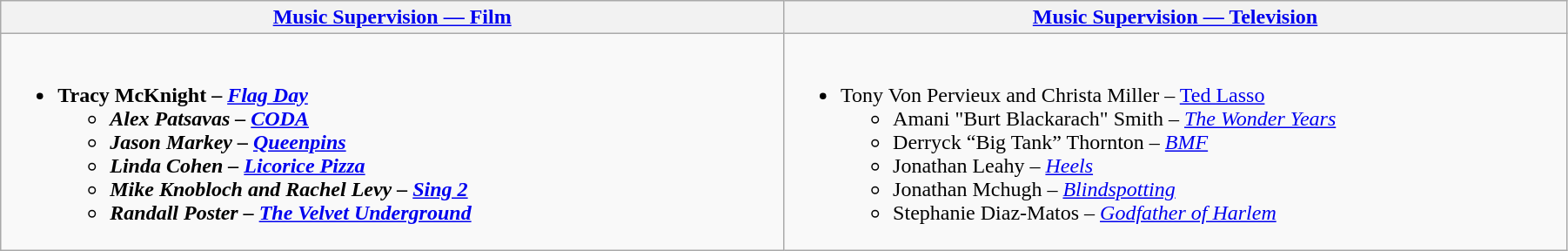<table class="wikitable" style="width:95%">
<tr>
<th width="50%"><a href='#'>Music Supervision — Film</a></th>
<th width="50%"><a href='#'>Music Supervision — Television</a></th>
</tr>
<tr>
<td valign="top"><br><ul><li><strong>Tracy McKnight – <em><a href='#'>Flag Day</a><strong><em><ul><li>Alex Patsavas – </em><a href='#'>CODA</a><em></li><li>Jason Markey – </em><a href='#'>Queenpins</a><em></li><li>Linda Cohen – </em><a href='#'>Licorice Pizza</a><em></li><li>Mike Knobloch and Rachel Levy – </em><a href='#'>Sing 2</a><em></li><li>Randall Poster – </em><a href='#'>The Velvet Underground</a><em></li></ul></li></ul></td>
<td valign="top"><br><ul><li></strong>Tony Von Pervieux and Christa Miller – </em><a href='#'>Ted Lasso</a></em></strong><ul><li>Amani "Burt Blackarach" Smith – <em><a href='#'>The Wonder Years</a></em></li><li>Derryck “Big Tank” Thornton – <em><a href='#'>BMF</a></em></li><li>Jonathan Leahy – <em><a href='#'>Heels</a></em></li><li>Jonathan Mchugh – <em><a href='#'>Blindspotting</a></em></li><li>Stephanie Diaz-Matos – <em><a href='#'>Godfather of Harlem</a></em></li></ul></li></ul></td>
</tr>
</table>
